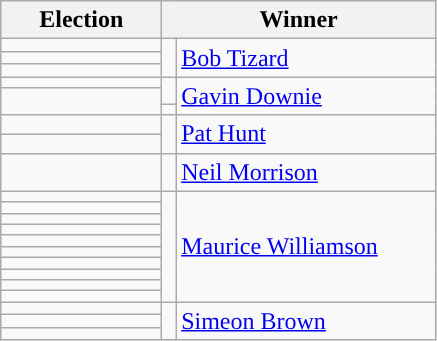<table class=wikitable>
<tr>
<th width=100>Election</th>
<th style="width:175px;" colspan="2">Winner</th>
</tr>
<tr>
<td></td>
<td rowspan=3 bgcolor=></td>
<td rowspan=3><a href='#'>Bob Tizard</a></td>
</tr>
<tr>
<td></td>
</tr>
<tr>
<td></td>
</tr>
<tr>
<td></td>
<td style="border-bottom:solid 0 grey; background:"></td>
<td rowspan=3><a href='#'>Gavin Downie</a></td>
</tr>
<tr>
<td rowspan=2></td>
<td style="border-top:solid 0 grey; background:"></td>
</tr>
<tr>
<td bgcolor=></td>
</tr>
<tr>
<td></td>
<td rowspan=2 bgcolor=></td>
<td rowspan=2><a href='#'>Pat Hunt</a></td>
</tr>
<tr>
<td></td>
</tr>
<tr>
<td></td>
<td bgcolor=></td>
<td><a href='#'>Neil Morrison</a></td>
</tr>
<tr>
<td></td>
<td rowspan=10 bgcolor=></td>
<td rowspan=10><a href='#'>Maurice Williamson</a></td>
</tr>
<tr>
<td></td>
</tr>
<tr>
<td></td>
</tr>
<tr>
<td></td>
</tr>
<tr>
<td></td>
</tr>
<tr>
<td></td>
</tr>
<tr>
<td></td>
</tr>
<tr>
<td></td>
</tr>
<tr>
<td></td>
</tr>
<tr>
<td></td>
</tr>
<tr>
<td></td>
<td rowspan=3 bgcolor=></td>
<td rowspan=3><a href='#'>Simeon Brown</a></td>
</tr>
<tr>
<td></td>
</tr>
<tr>
<td></td>
</tr>
</table>
